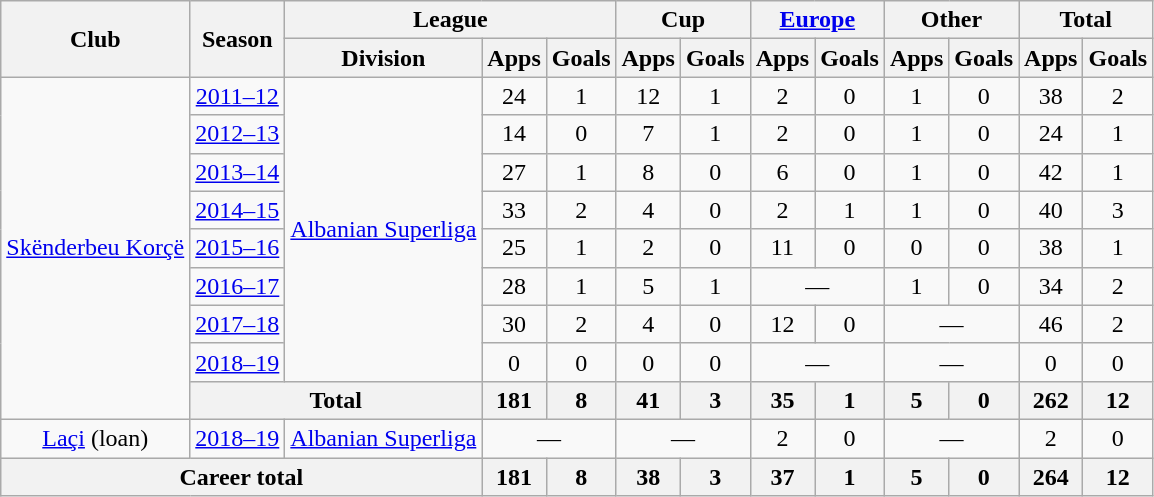<table class="wikitable" style="text-align:center">
<tr>
<th rowspan="2">Club</th>
<th rowspan="2">Season</th>
<th colspan="3">League</th>
<th colspan="2">Cup</th>
<th colspan="2"><a href='#'>Europe</a></th>
<th colspan="2">Other</th>
<th colspan="2">Total</th>
</tr>
<tr>
<th>Division</th>
<th>Apps</th>
<th>Goals</th>
<th>Apps</th>
<th>Goals</th>
<th>Apps</th>
<th>Goals</th>
<th>Apps</th>
<th>Goals</th>
<th>Apps</th>
<th>Goals</th>
</tr>
<tr>
<td rowspan="9"><a href='#'>Skënderbeu Korçë</a></td>
<td><a href='#'>2011–12</a></td>
<td rowspan="8"><a href='#'>Albanian Superliga</a></td>
<td>24</td>
<td>1</td>
<td>12</td>
<td>1</td>
<td>2</td>
<td>0</td>
<td>1</td>
<td>0</td>
<td>38</td>
<td>2</td>
</tr>
<tr>
<td><a href='#'>2012–13</a></td>
<td>14</td>
<td>0</td>
<td>7</td>
<td>1</td>
<td>2</td>
<td>0</td>
<td>1</td>
<td>0</td>
<td>24</td>
<td>1</td>
</tr>
<tr>
<td><a href='#'>2013–14</a></td>
<td>27</td>
<td>1</td>
<td>8</td>
<td>0</td>
<td>6</td>
<td>0</td>
<td>1</td>
<td>0</td>
<td>42</td>
<td>1</td>
</tr>
<tr>
<td><a href='#'>2014–15</a></td>
<td>33</td>
<td>2</td>
<td>4</td>
<td>0</td>
<td>2</td>
<td>1</td>
<td>1</td>
<td>0</td>
<td>40</td>
<td>3</td>
</tr>
<tr>
<td><a href='#'>2015–16</a></td>
<td>25</td>
<td>1</td>
<td>2</td>
<td>0</td>
<td>11</td>
<td>0</td>
<td>0</td>
<td>0</td>
<td>38</td>
<td>1</td>
</tr>
<tr>
<td><a href='#'>2016–17</a></td>
<td>28</td>
<td>1</td>
<td>5</td>
<td>1</td>
<td colspan="2">—</td>
<td>1</td>
<td>0</td>
<td>34</td>
<td>2</td>
</tr>
<tr>
<td><a href='#'>2017–18</a></td>
<td>30</td>
<td>2</td>
<td>4</td>
<td>0</td>
<td>12</td>
<td>0</td>
<td colspan="2">—</td>
<td>46</td>
<td>2</td>
</tr>
<tr>
<td><a href='#'>2018–19</a></td>
<td>0</td>
<td>0</td>
<td>0</td>
<td>0</td>
<td colspan="2">—</td>
<td colspan="2">—</td>
<td>0</td>
<td>0</td>
</tr>
<tr>
<th colspan="2">Total</th>
<th>181</th>
<th>8</th>
<th>41</th>
<th>3</th>
<th>35</th>
<th>1</th>
<th>5</th>
<th>0</th>
<th>262</th>
<th>12</th>
</tr>
<tr>
<td rowspan="1"><a href='#'>Laçi</a> (loan)</td>
<td><a href='#'>2018–19</a></td>
<td rowspan="1"><a href='#'>Albanian Superliga</a></td>
<td colspan="2">—</td>
<td colspan="2">—</td>
<td>2</td>
<td>0</td>
<td colspan="2">—</td>
<td>2</td>
<td>0</td>
</tr>
<tr>
<th colspan="3">Career total</th>
<th>181</th>
<th>8</th>
<th>38</th>
<th>3</th>
<th>37</th>
<th>1</th>
<th>5</th>
<th>0</th>
<th>264</th>
<th>12</th>
</tr>
</table>
